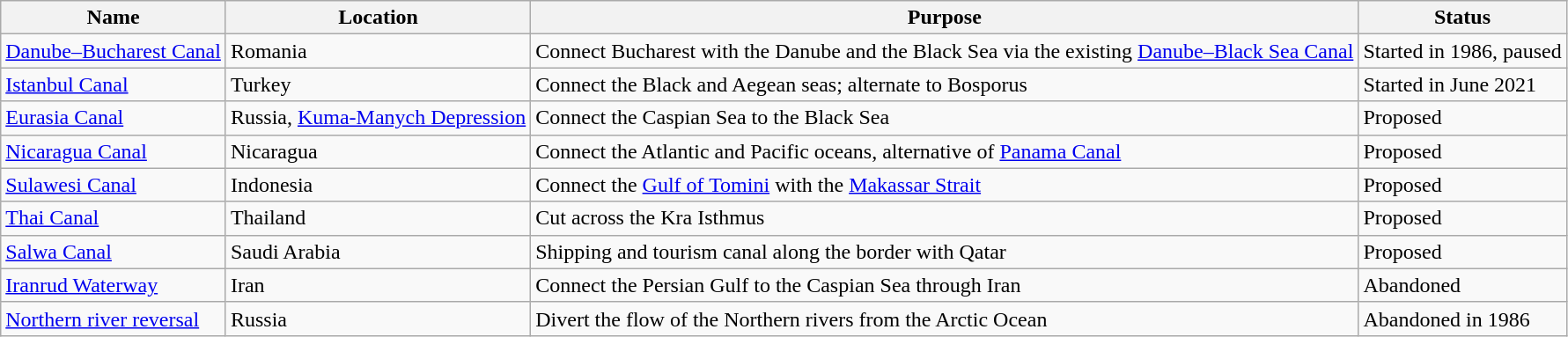<table class="wikitable">
<tr>
<th>Name</th>
<th>Location</th>
<th>Purpose</th>
<th>Status</th>
</tr>
<tr>
<td><a href='#'>Danube–Bucharest Canal</a></td>
<td>Romania</td>
<td>Connect Bucharest with the Danube and the Black Sea via the existing <a href='#'>Danube–Black Sea Canal</a></td>
<td>Started in 1986, paused</td>
</tr>
<tr>
<td><a href='#'>Istanbul Canal</a></td>
<td>Turkey</td>
<td>Connect the Black and Aegean seas; alternate to Bosporus</td>
<td>Started in June 2021</td>
</tr>
<tr>
<td><a href='#'>Eurasia Canal</a></td>
<td>Russia, <a href='#'>Kuma-Manych Depression</a></td>
<td>Connect the Caspian Sea to the Black Sea</td>
<td>Proposed</td>
</tr>
<tr>
<td><a href='#'>Nicaragua Canal</a></td>
<td>Nicaragua</td>
<td>Connect the Atlantic and Pacific oceans, alternative of <a href='#'>Panama Canal</a></td>
<td>Proposed</td>
</tr>
<tr>
<td><a href='#'>Sulawesi Canal</a></td>
<td>Indonesia</td>
<td>Connect the <a href='#'>Gulf of Tomini</a> with the <a href='#'>Makassar Strait</a></td>
<td>Proposed</td>
</tr>
<tr>
<td><a href='#'>Thai Canal</a></td>
<td>Thailand</td>
<td>Cut across the Kra Isthmus</td>
<td>Proposed</td>
</tr>
<tr>
<td><a href='#'>Salwa Canal</a></td>
<td>Saudi Arabia</td>
<td>Shipping and tourism canal along the border with Qatar</td>
<td>Proposed</td>
</tr>
<tr>
<td><a href='#'>Iranrud Waterway</a></td>
<td>Iran</td>
<td>Connect the Persian Gulf to the Caspian Sea through Iran</td>
<td>Abandoned</td>
</tr>
<tr>
<td><a href='#'>Northern river reversal</a></td>
<td>Russia</td>
<td>Divert the flow of the Northern rivers from the Arctic Ocean</td>
<td>Abandoned in 1986</td>
</tr>
</table>
